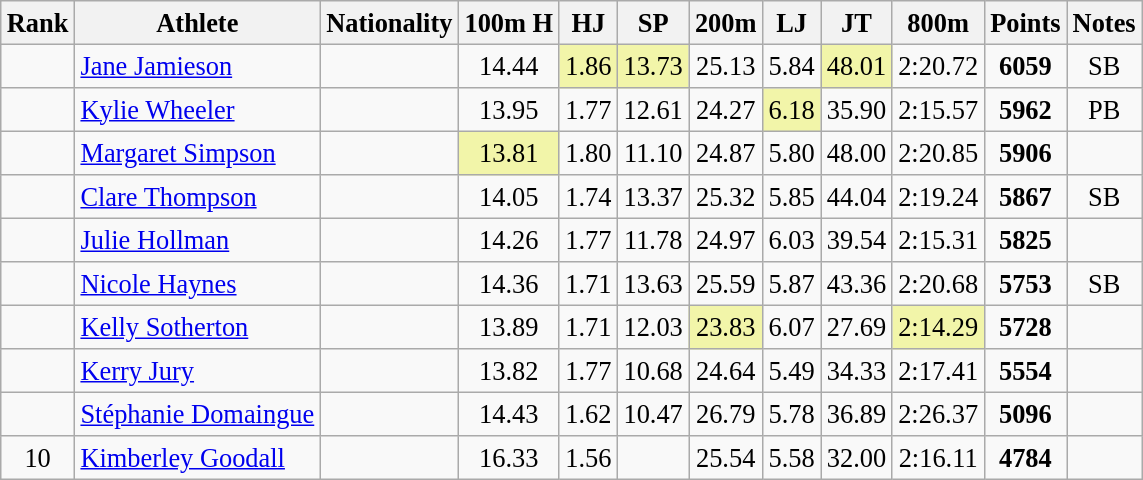<table class="wikitable sortable" style=" text-align:center; font-size:110%;">
<tr>
<th>Rank</th>
<th>Athlete</th>
<th>Nationality</th>
<th>100m H</th>
<th>HJ</th>
<th>SP</th>
<th>200m</th>
<th>LJ</th>
<th>JT</th>
<th>800m</th>
<th>Points</th>
<th>Notes</th>
</tr>
<tr>
<td></td>
<td align=left><a href='#'>Jane Jamieson</a></td>
<td align=left></td>
<td>14.44</td>
<td bgcolor=#F2F5A9>1.86</td>
<td bgcolor=#F2F5A9>13.73</td>
<td>25.13</td>
<td>5.84</td>
<td bgcolor=#F2F5A9>48.01</td>
<td>2:20.72</td>
<td><strong>6059</strong></td>
<td>SB</td>
</tr>
<tr>
<td></td>
<td align=left><a href='#'>Kylie Wheeler</a></td>
<td align=left></td>
<td>13.95</td>
<td>1.77</td>
<td>12.61</td>
<td>24.27</td>
<td bgcolor=#F2F5A9>6.18</td>
<td>35.90</td>
<td>2:15.57</td>
<td><strong>5962</strong></td>
<td>PB</td>
</tr>
<tr>
<td></td>
<td align=left><a href='#'>Margaret Simpson</a></td>
<td align=left></td>
<td bgcolor=#F2F5A9>13.81</td>
<td>1.80</td>
<td>11.10</td>
<td>24.87</td>
<td>5.80</td>
<td>48.00</td>
<td>2:20.85</td>
<td><strong>5906</strong></td>
<td></td>
</tr>
<tr>
<td></td>
<td align=left><a href='#'>Clare Thompson</a></td>
<td align=left></td>
<td>14.05</td>
<td>1.74</td>
<td>13.37</td>
<td>25.32</td>
<td>5.85</td>
<td>44.04</td>
<td>2:19.24</td>
<td><strong>5867</strong></td>
<td>SB</td>
</tr>
<tr>
<td></td>
<td align=left><a href='#'>Julie Hollman</a></td>
<td align=left></td>
<td>14.26</td>
<td>1.77</td>
<td>11.78</td>
<td>24.97</td>
<td>6.03</td>
<td>39.54</td>
<td>2:15.31</td>
<td><strong>5825</strong></td>
<td></td>
</tr>
<tr>
<td></td>
<td align=left><a href='#'>Nicole Haynes</a></td>
<td align=left></td>
<td>14.36</td>
<td>1.71</td>
<td>13.63</td>
<td>25.59</td>
<td>5.87</td>
<td>43.36</td>
<td>2:20.68</td>
<td><strong>5753</strong></td>
<td>SB</td>
</tr>
<tr>
<td></td>
<td align=left><a href='#'>Kelly Sotherton</a></td>
<td align=left></td>
<td>13.89</td>
<td>1.71</td>
<td>12.03</td>
<td bgcolor=#F2F5A9>23.83</td>
<td>6.07</td>
<td>27.69</td>
<td bgcolor=#F2F5A9>2:14.29</td>
<td><strong>5728</strong></td>
<td></td>
</tr>
<tr>
<td></td>
<td align=left><a href='#'>Kerry Jury</a></td>
<td align=left></td>
<td>13.82</td>
<td>1.77</td>
<td>10.68</td>
<td>24.64</td>
<td>5.49</td>
<td>34.33</td>
<td>2:17.41</td>
<td><strong>5554</strong></td>
<td></td>
</tr>
<tr>
<td></td>
<td align=left><a href='#'>Stéphanie Domaingue</a></td>
<td align=left></td>
<td>14.43</td>
<td>1.62</td>
<td>10.47</td>
<td>26.79</td>
<td>5.78</td>
<td>36.89</td>
<td>2:26.37</td>
<td><strong>5096</strong></td>
<td></td>
</tr>
<tr>
<td>10</td>
<td align=left><a href='#'>Kimberley Goodall</a></td>
<td align=left></td>
<td>16.33</td>
<td>1.56</td>
<td></td>
<td>25.54</td>
<td>5.58</td>
<td>32.00</td>
<td>2:16.11</td>
<td><strong>4784</strong></td>
<td></td>
</tr>
</table>
